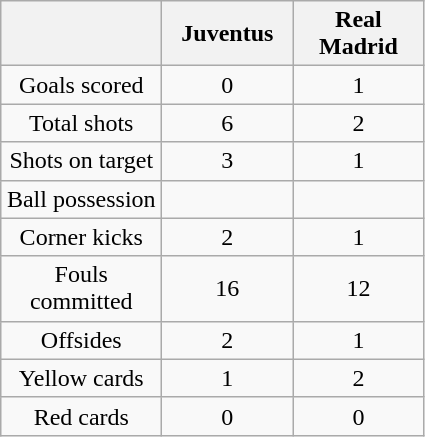<table class="wikitable" style="text-align: center">
<tr>
<th width=100></th>
<th width=80>Juventus</th>
<th width=80>Real Madrid</th>
</tr>
<tr>
<td>Goals scored</td>
<td>0</td>
<td>1</td>
</tr>
<tr>
<td>Total shots</td>
<td>6</td>
<td>2</td>
</tr>
<tr>
<td>Shots on target</td>
<td>3</td>
<td>1</td>
</tr>
<tr>
<td>Ball possession</td>
<td></td>
<td></td>
</tr>
<tr>
<td>Corner kicks</td>
<td>2</td>
<td>1</td>
</tr>
<tr>
<td>Fouls committed</td>
<td>16</td>
<td>12</td>
</tr>
<tr>
<td>Offsides</td>
<td>2</td>
<td>1</td>
</tr>
<tr>
<td>Yellow cards</td>
<td>1</td>
<td>2</td>
</tr>
<tr>
<td>Red cards</td>
<td>0</td>
<td>0</td>
</tr>
</table>
